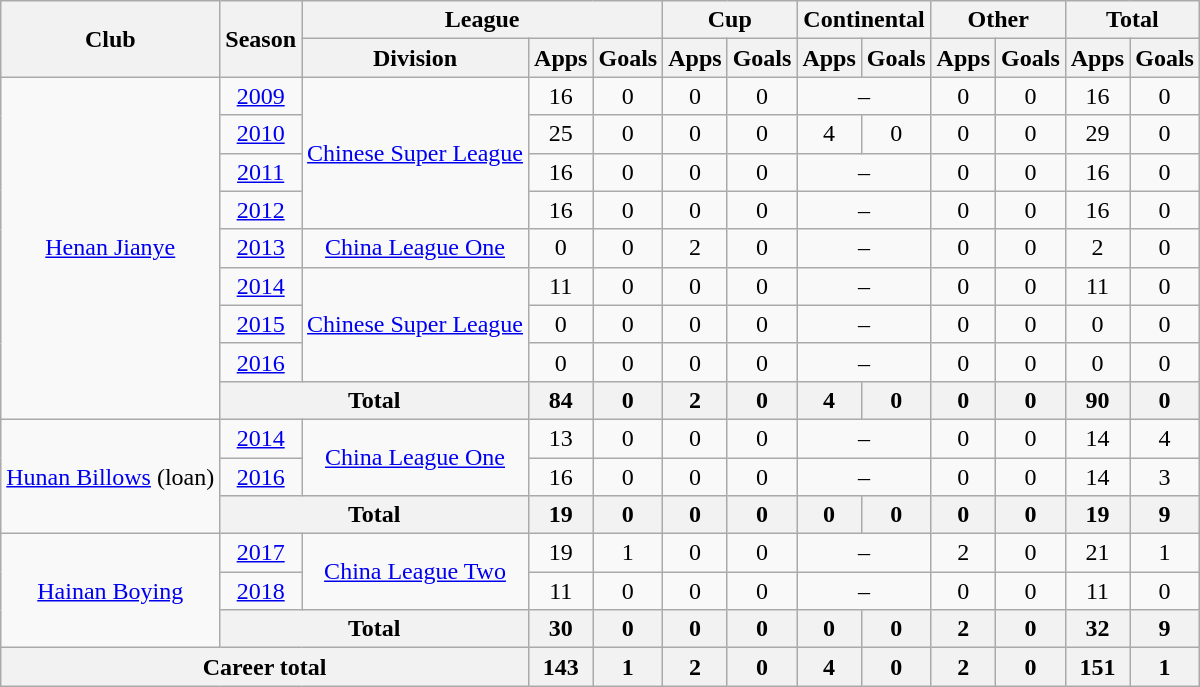<table class="wikitable" style="text-align: center">
<tr>
<th rowspan="2">Club</th>
<th rowspan="2">Season</th>
<th colspan="3">League</th>
<th colspan="2">Cup</th>
<th colspan="2">Continental</th>
<th colspan="2">Other</th>
<th colspan="2">Total</th>
</tr>
<tr>
<th>Division</th>
<th>Apps</th>
<th>Goals</th>
<th>Apps</th>
<th>Goals</th>
<th>Apps</th>
<th>Goals</th>
<th>Apps</th>
<th>Goals</th>
<th>Apps</th>
<th>Goals</th>
</tr>
<tr>
<td rowspan="9"><a href='#'>Henan Jianye</a></td>
<td><a href='#'>2009</a></td>
<td rowspan="4"><a href='#'>Chinese Super League</a></td>
<td>16</td>
<td>0</td>
<td>0</td>
<td>0</td>
<td colspan="2">–</td>
<td>0</td>
<td>0</td>
<td>16</td>
<td>0</td>
</tr>
<tr>
<td><a href='#'>2010</a></td>
<td>25</td>
<td>0</td>
<td>0</td>
<td>0</td>
<td>4</td>
<td>0</td>
<td>0</td>
<td>0</td>
<td>29</td>
<td>0</td>
</tr>
<tr>
<td><a href='#'>2011</a></td>
<td>16</td>
<td>0</td>
<td>0</td>
<td>0</td>
<td colspan="2">–</td>
<td>0</td>
<td>0</td>
<td>16</td>
<td>0</td>
</tr>
<tr>
<td><a href='#'>2012</a></td>
<td>16</td>
<td>0</td>
<td>0</td>
<td>0</td>
<td colspan="2">–</td>
<td>0</td>
<td>0</td>
<td>16</td>
<td>0</td>
</tr>
<tr>
<td><a href='#'>2013</a></td>
<td><a href='#'>China League One</a></td>
<td>0</td>
<td>0</td>
<td>2</td>
<td>0</td>
<td colspan="2">–</td>
<td>0</td>
<td>0</td>
<td>2</td>
<td>0</td>
</tr>
<tr>
<td><a href='#'>2014</a></td>
<td rowspan="3"><a href='#'>Chinese Super League</a></td>
<td>11</td>
<td>0</td>
<td>0</td>
<td>0</td>
<td colspan="2">–</td>
<td>0</td>
<td>0</td>
<td>11</td>
<td>0</td>
</tr>
<tr>
<td><a href='#'>2015</a></td>
<td>0</td>
<td>0</td>
<td>0</td>
<td>0</td>
<td colspan="2">–</td>
<td>0</td>
<td>0</td>
<td>0</td>
<td>0</td>
</tr>
<tr>
<td><a href='#'>2016</a></td>
<td>0</td>
<td>0</td>
<td>0</td>
<td>0</td>
<td colspan="2">–</td>
<td>0</td>
<td>0</td>
<td>0</td>
<td>0</td>
</tr>
<tr>
<th colspan=2>Total</th>
<th>84</th>
<th>0</th>
<th>2</th>
<th>0</th>
<th>4</th>
<th>0</th>
<th>0</th>
<th>0</th>
<th>90</th>
<th>0</th>
</tr>
<tr>
<td rowspan="3"><a href='#'>Hunan Billows</a> (loan)</td>
<td><a href='#'>2014</a></td>
<td rowspan="2"><a href='#'>China League One</a></td>
<td>13</td>
<td>0</td>
<td>0</td>
<td>0</td>
<td colspan="2">–</td>
<td>0</td>
<td>0</td>
<td>14</td>
<td>4</td>
</tr>
<tr>
<td><a href='#'>2016</a></td>
<td>16</td>
<td>0</td>
<td>0</td>
<td>0</td>
<td colspan="2">–</td>
<td>0</td>
<td>0</td>
<td>14</td>
<td>3</td>
</tr>
<tr>
<th colspan=2>Total</th>
<th>19</th>
<th>0</th>
<th>0</th>
<th>0</th>
<th>0</th>
<th>0</th>
<th>0</th>
<th>0</th>
<th>19</th>
<th>9</th>
</tr>
<tr>
<td rowspan="3"><a href='#'>Hainan Boying</a></td>
<td><a href='#'>2017</a></td>
<td rowspan="2"><a href='#'>China League Two</a></td>
<td>19</td>
<td>1</td>
<td>0</td>
<td>0</td>
<td colspan="2">–</td>
<td>2</td>
<td>0</td>
<td>21</td>
<td>1</td>
</tr>
<tr>
<td><a href='#'>2018</a></td>
<td>11</td>
<td>0</td>
<td>0</td>
<td>0</td>
<td colspan="2">–</td>
<td>0</td>
<td>0</td>
<td>11</td>
<td>0</td>
</tr>
<tr>
<th colspan=2>Total</th>
<th>30</th>
<th>0</th>
<th>0</th>
<th>0</th>
<th>0</th>
<th>0</th>
<th>2</th>
<th>0</th>
<th>32</th>
<th>9</th>
</tr>
<tr>
<th colspan=3>Career total</th>
<th>143</th>
<th>1</th>
<th>2</th>
<th>0</th>
<th>4</th>
<th>0</th>
<th>2</th>
<th>0</th>
<th>151</th>
<th>1</th>
</tr>
</table>
